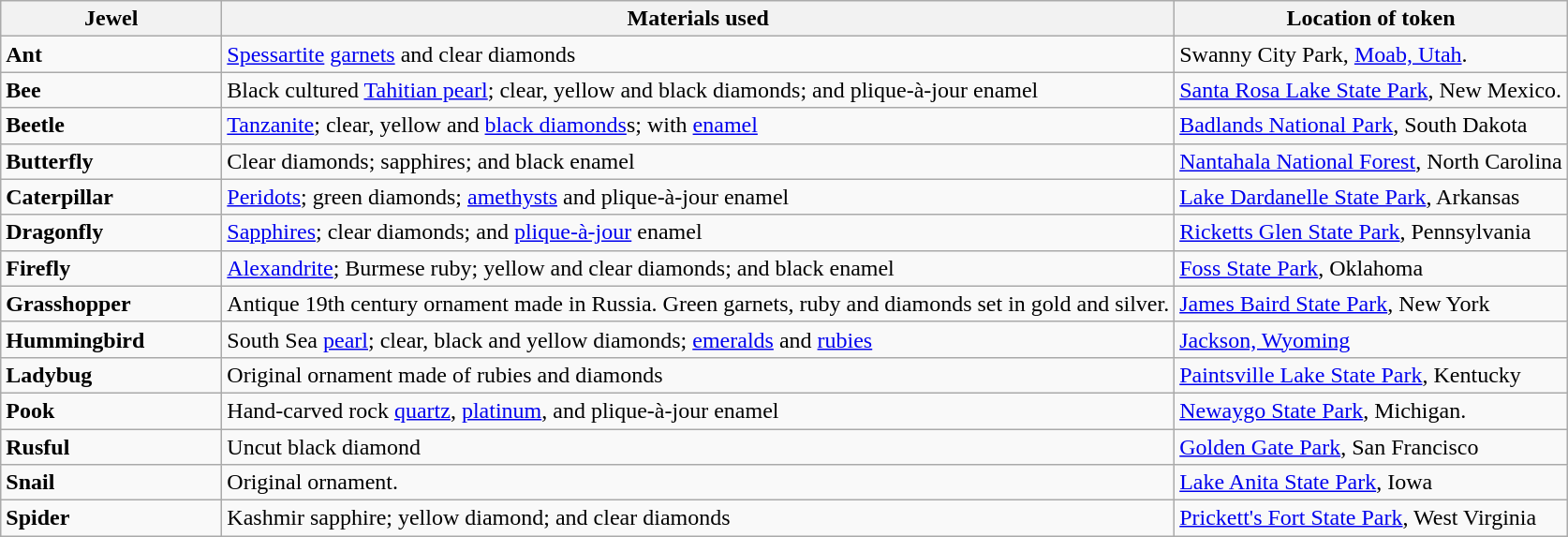<table class="wikitable">
<tr>
<th style="width:150px;">Jewel</th>
<th>Materials used</th>
<th>Location of token</th>
</tr>
<tr>
<td><strong>Ant</strong></td>
<td><a href='#'>Spessartite</a> <a href='#'>garnets</a> and clear diamonds</td>
<td>Swanny City Park, <a href='#'>Moab, Utah</a>.</td>
</tr>
<tr>
<td><strong>Bee</strong></td>
<td>Black cultured <a href='#'>Tahitian pearl</a>; clear, yellow and black diamonds; and plique-à-jour enamel</td>
<td><a href='#'>Santa Rosa Lake State Park</a>, New Mexico.</td>
</tr>
<tr>
<td><strong>Beetle</strong></td>
<td><a href='#'>Tanzanite</a>; clear, yellow and <a href='#'>black diamonds</a>s; with <a href='#'>enamel</a></td>
<td><a href='#'>Badlands National Park</a>, South Dakota</td>
</tr>
<tr>
<td><strong>Butterfly</strong></td>
<td>Clear diamonds; sapphires; and black enamel</td>
<td><a href='#'>Nantahala National Forest</a>, North Carolina</td>
</tr>
<tr>
<td><strong>Caterpillar</strong></td>
<td><a href='#'>Peridots</a>; green diamonds; <a href='#'>amethysts</a> and plique-à-jour enamel</td>
<td><a href='#'>Lake Dardanelle State Park</a>, Arkansas</td>
</tr>
<tr>
<td><strong>Dragonfly</strong></td>
<td><a href='#'>Sapphires</a>; clear diamonds; and <a href='#'>plique-à-jour</a> enamel</td>
<td><a href='#'>Ricketts Glen State Park</a>, Pennsylvania</td>
</tr>
<tr>
<td><strong>Firefly</strong></td>
<td><a href='#'>Alexandrite</a>; Burmese ruby; yellow and clear diamonds; and black enamel</td>
<td><a href='#'>Foss State Park</a>, Oklahoma</td>
</tr>
<tr>
<td><strong>Grasshopper</strong></td>
<td>Antique 19th century ornament made in Russia. Green garnets, ruby and diamonds set in gold and silver.</td>
<td><a href='#'>James Baird State Park</a>, New York</td>
</tr>
<tr>
<td><strong>Hummingbird</strong></td>
<td>South Sea <a href='#'>pearl</a>; clear, black and yellow diamonds; <a href='#'>emeralds</a> and <a href='#'>rubies</a></td>
<td><a href='#'>Jackson, Wyoming</a></td>
</tr>
<tr>
<td><strong>Ladybug</strong></td>
<td>Original ornament made of rubies and diamonds</td>
<td><a href='#'>Paintsville Lake State Park</a>, Kentucky</td>
</tr>
<tr>
<td><strong>Pook</strong></td>
<td>Hand-carved rock <a href='#'>quartz</a>, <a href='#'>platinum</a>, and plique-à-jour enamel</td>
<td><a href='#'>Newaygo State Park</a>, Michigan.</td>
</tr>
<tr>
<td><strong>Rusful</strong></td>
<td>Uncut black diamond</td>
<td><a href='#'>Golden Gate Park</a>, San Francisco</td>
</tr>
<tr>
<td><strong>Snail</strong></td>
<td>Original ornament.</td>
<td><a href='#'>Lake Anita State Park</a>, Iowa</td>
</tr>
<tr>
<td><strong>Spider</strong></td>
<td>Kashmir sapphire; yellow diamond; and clear diamonds</td>
<td><a href='#'>Prickett's Fort State Park</a>, West Virginia</td>
</tr>
</table>
